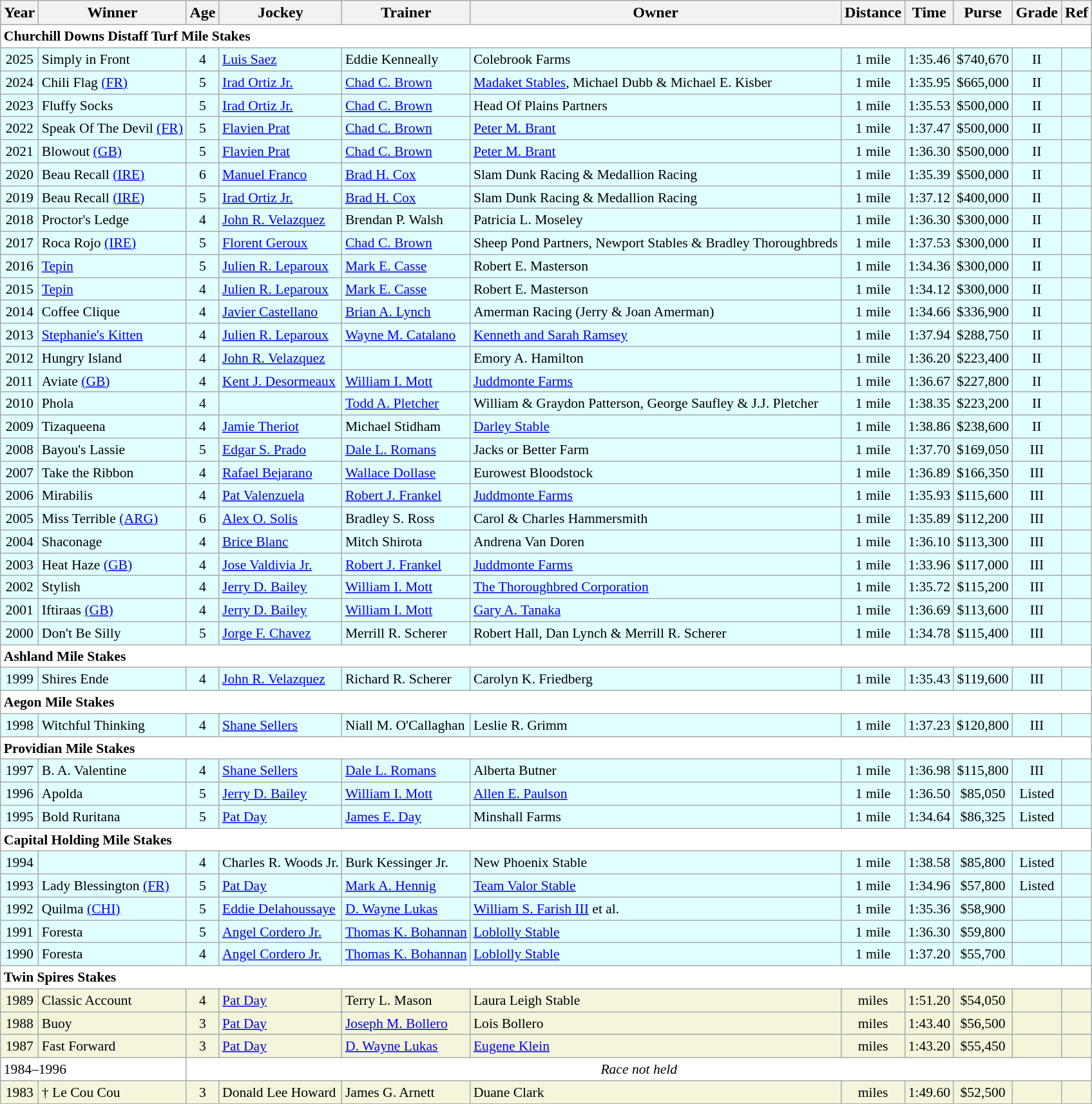<table class="wikitable sortable">
<tr>
<th>Year</th>
<th>Winner</th>
<th>Age</th>
<th>Jockey</th>
<th>Trainer</th>
<th>Owner</th>
<th>Distance</th>
<th>Time</th>
<th>Purse</th>
<th>Grade</th>
<th>Ref</th>
</tr>
<tr style="font-size:90%; background-color:white">
<td align="left" colspan=11><strong>Churchill Downs Distaff Turf Mile Stakes</strong></td>
</tr>
<tr style="font-size:90%; background-color:lightcyan">
<td align=center>2025</td>
<td>Simply in Front</td>
<td align=center>4</td>
<td><a href='#'>Luis Saez</a></td>
<td>Eddie Kenneally</td>
<td>Colebrook Farms</td>
<td align=center>1 mile</td>
<td align=center>1:35.46</td>
<td align=center>$740,670</td>
<td align=center>II</td>
<td></td>
</tr>
<tr style="font-size:90%; background-color:lightcyan">
<td align=center>2024</td>
<td>Chili Flag <a href='#'>(FR)</a></td>
<td align=center>5</td>
<td><a href='#'>Irad Ortiz Jr.</a></td>
<td><a href='#'>Chad C. Brown</a></td>
<td><a href='#'>Madaket Stables</a>, Michael Dubb & Michael E. Kisber</td>
<td align=center>1 mile</td>
<td align=center>1:35.95</td>
<td align=center>$665,000</td>
<td align=center>II</td>
<td></td>
</tr>
<tr style="font-size:90%; background-color:lightcyan">
<td align=center>2023</td>
<td>Fluffy Socks</td>
<td align=center>5</td>
<td><a href='#'>Irad Ortiz Jr.</a></td>
<td><a href='#'>Chad C. Brown</a></td>
<td>Head Of Plains Partners</td>
<td align=center>1 mile</td>
<td align=center>1:35.53</td>
<td align=center>$500,000</td>
<td align=center>II</td>
<td></td>
</tr>
<tr style="font-size:90%; background-color:lightcyan">
<td align=center>2022</td>
<td>Speak Of The Devil <a href='#'>(FR)</a></td>
<td align=center>5</td>
<td><a href='#'>Flavien Prat</a></td>
<td><a href='#'>Chad C. Brown</a></td>
<td><a href='#'>Peter M. Brant</a></td>
<td align=center>1 mile</td>
<td align=center>1:37.47</td>
<td align=center>$500,000</td>
<td align=center>II</td>
<td></td>
</tr>
<tr style="font-size:90%; background-color:lightcyan">
<td align=center>2021</td>
<td>Blowout  <a href='#'>(GB)</a></td>
<td align=center>5</td>
<td><a href='#'>Flavien Prat</a></td>
<td><a href='#'>Chad C. Brown</a></td>
<td><a href='#'>Peter M. Brant</a></td>
<td align=center>1 mile</td>
<td align=center>1:36.30</td>
<td align=center>$500,000</td>
<td align=center>II</td>
<td></td>
</tr>
<tr style="font-size:90%; background-color:lightcyan">
<td align=center>2020</td>
<td>Beau Recall <a href='#'>(IRE)</a></td>
<td align=center>6</td>
<td><a href='#'>Manuel Franco</a></td>
<td><a href='#'>Brad H. Cox</a></td>
<td>Slam Dunk Racing & Medallion Racing</td>
<td align=center>1 mile</td>
<td align=center>1:35.39</td>
<td align=center>$500,000</td>
<td align=center>II</td>
<td></td>
</tr>
<tr style="font-size:90%; background-color:lightcyan">
<td align=center>2019</td>
<td>Beau Recall <a href='#'>(IRE)</a></td>
<td align=center>5</td>
<td><a href='#'>Irad Ortiz Jr.</a></td>
<td><a href='#'>Brad H. Cox</a></td>
<td>Slam Dunk Racing & Medallion Racing</td>
<td align=center>1 mile</td>
<td align=center>1:37.12</td>
<td align=center>$400,000</td>
<td align=center>II</td>
<td></td>
</tr>
<tr style="font-size:90%; background-color:lightcyan">
<td align=center>2018</td>
<td>Proctor's Ledge</td>
<td align=center>4</td>
<td><a href='#'>John R. Velazquez</a></td>
<td>Brendan P. Walsh</td>
<td>Patricia L. Moseley</td>
<td align=center>1 mile</td>
<td align=center>1:36.30</td>
<td align=center>$300,000</td>
<td align=center>II</td>
<td></td>
</tr>
<tr style="font-size:90%; background-color:lightcyan">
<td align=center>2017</td>
<td>Roca Rojo <a href='#'>(IRE)</a></td>
<td align=center>5</td>
<td><a href='#'>Florent Geroux</a></td>
<td><a href='#'>Chad C. Brown</a></td>
<td>Sheep Pond Partners, Newport Stables & Bradley Thoroughbreds</td>
<td align=center>1 mile</td>
<td align=center>1:37.53</td>
<td align=center>$300,000</td>
<td align=center>II</td>
<td></td>
</tr>
<tr style="font-size:90%; background-color:lightcyan">
<td align=center>2016</td>
<td><a href='#'>Tepin</a></td>
<td align=center>5</td>
<td><a href='#'>Julien R. Leparoux</a></td>
<td><a href='#'>Mark E. Casse</a></td>
<td>Robert E. Masterson</td>
<td align=center>1 mile</td>
<td align=center>1:34.36</td>
<td align=center>$300,000</td>
<td align=center>II</td>
<td></td>
</tr>
<tr style="font-size:90%; background-color:lightcyan">
<td align=center>2015</td>
<td><a href='#'>Tepin</a></td>
<td align=center>4</td>
<td><a href='#'>Julien R. Leparoux</a></td>
<td><a href='#'>Mark E. Casse</a></td>
<td>Robert E. Masterson</td>
<td align=center>1 mile</td>
<td align=center>1:34.12</td>
<td align=center>$300,000</td>
<td align=center>II</td>
<td></td>
</tr>
<tr style="font-size:90%; background-color:lightcyan">
<td align=center>2014</td>
<td>Coffee Clique</td>
<td align=center>4</td>
<td><a href='#'>Javier Castellano</a></td>
<td><a href='#'>Brian A. Lynch</a></td>
<td>Amerman Racing (Jerry & Joan Amerman)</td>
<td align=center>1 mile</td>
<td align=center>1:34.66</td>
<td align=center>$336,900</td>
<td align=center>II</td>
<td></td>
</tr>
<tr style="font-size:90%; background-color:lightcyan">
<td align=center>2013</td>
<td><a href='#'>Stephanie's Kitten</a></td>
<td align=center>4</td>
<td><a href='#'>Julien R. Leparoux</a></td>
<td><a href='#'>Wayne M. Catalano</a></td>
<td><a href='#'>Kenneth and Sarah Ramsey</a></td>
<td align=center>1 mile</td>
<td align=center>1:37.94</td>
<td align=center>$288,750</td>
<td align=center>II</td>
<td></td>
</tr>
<tr style="font-size:90%; background-color:lightcyan">
<td align=center>2012</td>
<td>Hungry Island</td>
<td align=center>4</td>
<td><a href='#'>John R. Velazquez</a></td>
<td></td>
<td>Emory A. Hamilton</td>
<td align=center>1 mile</td>
<td align=center>1:36.20</td>
<td align=center>$223,400</td>
<td align=center>II</td>
<td></td>
</tr>
<tr style="font-size:90%; background-color:lightcyan">
<td align=center>2011</td>
<td>Aviate <a href='#'>(GB)</a></td>
<td align=center>4</td>
<td><a href='#'>Kent J. Desormeaux</a></td>
<td><a href='#'>William I. Mott</a></td>
<td><a href='#'>Juddmonte Farms</a></td>
<td align=center>1 mile</td>
<td align=center>1:36.67</td>
<td align=center>$227,800</td>
<td align=center>II</td>
<td></td>
</tr>
<tr style="font-size:90%; background-color:lightcyan">
<td align=center>2010</td>
<td>Phola</td>
<td align=center>4</td>
<td></td>
<td><a href='#'>Todd A. Pletcher</a></td>
<td>William & Graydon Patterson, George Saufley & J.J. Pletcher</td>
<td align=center>1 mile</td>
<td align=center>1:38.35</td>
<td align=center>$223,200</td>
<td align=center>II</td>
<td></td>
</tr>
<tr style="font-size:90%; background-color:lightcyan">
<td align=center>2009</td>
<td>Tizaqueena</td>
<td align=center>4</td>
<td><a href='#'>Jamie Theriot</a></td>
<td>Michael Stidham</td>
<td><a href='#'>Darley Stable</a></td>
<td align=center>1 mile</td>
<td align=center>1:38.86</td>
<td align=center>$238,600</td>
<td align=center>II</td>
<td></td>
</tr>
<tr style="font-size:90%; background-color:lightcyan">
<td align=center>2008</td>
<td>Bayou's Lassie</td>
<td align=center>5</td>
<td><a href='#'>Edgar S. Prado</a></td>
<td><a href='#'>Dale L. Romans</a></td>
<td>Jacks or Better Farm</td>
<td align=center>1 mile</td>
<td align=center>1:37.70</td>
<td align=center>$169,050</td>
<td align=center>III</td>
<td></td>
</tr>
<tr style="font-size:90%; background-color:lightcyan">
<td align=center>2007</td>
<td>Take the Ribbon</td>
<td align=center>4</td>
<td><a href='#'>Rafael Bejarano</a></td>
<td><a href='#'>Wallace Dollase</a></td>
<td>Eurowest Bloodstock</td>
<td align=center>1 mile</td>
<td align=center>1:36.89</td>
<td align=center>$166,350</td>
<td align=center>III</td>
<td></td>
</tr>
<tr style="font-size:90%; background-color:lightcyan">
<td align=center>2006</td>
<td>Mirabilis</td>
<td align=center>4</td>
<td><a href='#'>Pat Valenzuela</a></td>
<td><a href='#'>Robert J. Frankel</a></td>
<td><a href='#'>Juddmonte Farms</a></td>
<td align=center>1 mile</td>
<td align=center>1:35.93</td>
<td align=center>$115,600</td>
<td align=center>III</td>
<td></td>
</tr>
<tr style="font-size:90%; background-color:lightcyan">
<td align=center>2005</td>
<td>Miss Terrible <a href='#'>(ARG)</a></td>
<td align=center>6</td>
<td><a href='#'>Alex O. Solis</a></td>
<td>Bradley S. Ross</td>
<td>Carol & Charles Hammersmith</td>
<td align=center>1 mile</td>
<td align=center>1:35.89</td>
<td align=center>$112,200</td>
<td align=center>III</td>
<td></td>
</tr>
<tr style="font-size:90%; background-color:lightcyan">
<td align=center>2004</td>
<td>Shaconage</td>
<td align=center>4</td>
<td><a href='#'>Brice Blanc</a></td>
<td>Mitch Shirota</td>
<td>Andrena Van Doren</td>
<td align=center>1 mile</td>
<td align=center>1:36.10</td>
<td align=center>$113,300</td>
<td align=center>III</td>
<td></td>
</tr>
<tr style="font-size:90%; background-color:lightcyan">
<td align=center>2003</td>
<td>Heat Haze <a href='#'>(GB)</a></td>
<td align=center>4</td>
<td><a href='#'>Jose Valdivia Jr.</a></td>
<td><a href='#'>Robert J. Frankel</a></td>
<td><a href='#'>Juddmonte Farms</a></td>
<td align=center>1 mile</td>
<td align=center>1:33.96</td>
<td align=center>$117,000</td>
<td align=center>III</td>
<td></td>
</tr>
<tr style="font-size:90%; background-color:lightcyan">
<td align=center>2002</td>
<td>Stylish</td>
<td align=center>4</td>
<td><a href='#'>Jerry D. Bailey</a></td>
<td><a href='#'>William I. Mott</a></td>
<td><a href='#'>The Thoroughbred Corporation</a></td>
<td align=center>1 mile</td>
<td align=center>1:35.72</td>
<td align=center>$115,200</td>
<td align=center>III</td>
<td></td>
</tr>
<tr style="font-size:90%; background-color:lightcyan">
<td align=center>2001</td>
<td>Iftiraas <a href='#'>(GB)</a></td>
<td align=center>4</td>
<td><a href='#'>Jerry D. Bailey</a></td>
<td><a href='#'>William I. Mott</a></td>
<td><a href='#'>Gary A. Tanaka</a></td>
<td align=center>1 mile</td>
<td align=center>1:36.69</td>
<td align=center>$113,600</td>
<td align=center>III</td>
<td></td>
</tr>
<tr style="font-size:90%; background-color:lightcyan">
<td align=center>2000</td>
<td>Don't Be Silly</td>
<td align=center>5</td>
<td><a href='#'>Jorge F. Chavez</a></td>
<td>Merrill R. Scherer</td>
<td>Robert Hall, Dan Lynch & Merrill R. Scherer</td>
<td align=center>1 mile</td>
<td align=center>1:34.78</td>
<td align=center>$115,400</td>
<td align=center>III</td>
<td></td>
</tr>
<tr style="font-size:90%; background-color:white">
<td align="left" colspan=11><strong>Ashland Mile Stakes</strong></td>
</tr>
<tr style="font-size:90%; background-color:lightcyan">
<td align=center>1999</td>
<td>Shires Ende</td>
<td align=center>4</td>
<td><a href='#'>John R. Velazquez</a></td>
<td>Richard R. Scherer</td>
<td>Carolyn K. Friedberg</td>
<td align=center>1 mile</td>
<td align=center>1:35.43</td>
<td align=center>$119,600</td>
<td align=center>III</td>
<td></td>
</tr>
<tr style="font-size:90%; background-color:white">
<td align="left" colspan=11><strong>Aegon Mile Stakes</strong></td>
</tr>
<tr style="font-size:90%; background-color:lightcyan">
<td align=center>1998</td>
<td>Witchful Thinking</td>
<td align=center>4</td>
<td><a href='#'>Shane Sellers</a></td>
<td>Niall M. O'Callaghan</td>
<td>Leslie R. Grimm</td>
<td align=center>1 mile</td>
<td align=center>1:37.23</td>
<td align=center>$120,800</td>
<td align=center>III</td>
<td></td>
</tr>
<tr style="font-size:90%; background-color:white">
<td align="left" colspan=11><strong>Providian Mile Stakes</strong></td>
</tr>
<tr style="font-size:90%; background-color:lightcyan">
<td align=center>1997</td>
<td>B. A. Valentine</td>
<td align=center>4</td>
<td><a href='#'>Shane Sellers</a></td>
<td><a href='#'>Dale L. Romans</a></td>
<td>Alberta Butner</td>
<td align=center>1 mile</td>
<td align=center>1:36.98</td>
<td align=center>$115,800</td>
<td align=center>III</td>
<td></td>
</tr>
<tr style="font-size:90%; background-color:lightcyan">
<td align=center>1996</td>
<td>Apolda</td>
<td align=center>5</td>
<td><a href='#'>Jerry D. Bailey</a></td>
<td><a href='#'>William I. Mott</a></td>
<td><a href='#'>Allen E. Paulson</a></td>
<td align=center>1 mile</td>
<td align=center>1:36.50</td>
<td align=center>$85,050</td>
<td align=center>Listed</td>
<td></td>
</tr>
<tr style="font-size:90%; background-color:lightcyan">
<td align=center>1995</td>
<td>Bold Ruritana</td>
<td align=center>5</td>
<td><a href='#'>Pat Day</a></td>
<td><a href='#'>James E. Day</a></td>
<td>Minshall Farms</td>
<td align=center>1 mile</td>
<td align=center>1:34.64</td>
<td align=center>$86,325</td>
<td align=center>Listed</td>
<td></td>
</tr>
<tr style="font-size:90%; background-color:white">
<td align="left" colspan=11><strong>Capital Holding Mile Stakes</strong></td>
</tr>
<tr style="font-size:90%; background-color:lightcyan">
<td align=center>1994</td>
<td></td>
<td align=center>4</td>
<td>Charles R. Woods Jr.</td>
<td>Burk Kessinger Jr.</td>
<td>New Phoenix Stable</td>
<td align=center>1 mile</td>
<td align=center>1:38.58</td>
<td align=center>$85,800</td>
<td align=center>Listed</td>
<td></td>
</tr>
<tr style="font-size:90%; background-color:lightcyan">
<td align=center>1993</td>
<td>Lady Blessington <a href='#'>(FR)</a></td>
<td align=center>5</td>
<td><a href='#'>Pat Day</a></td>
<td><a href='#'>Mark A. Hennig</a></td>
<td><a href='#'>Team Valor Stable</a></td>
<td align=center>1 mile</td>
<td align=center>1:34.96</td>
<td align=center>$57,800</td>
<td align=center>Listed</td>
<td></td>
</tr>
<tr style="font-size:90%; background-color:lightcyan">
<td align=center>1992</td>
<td>Quilma <a href='#'>(CHI)</a></td>
<td align=center>5</td>
<td><a href='#'>Eddie Delahoussaye</a></td>
<td><a href='#'>D. Wayne Lukas</a></td>
<td><a href='#'>William S. Farish III</a> et al.</td>
<td align=center>1 mile</td>
<td align=center>1:35.36</td>
<td align=center>$58,900</td>
<td align=center></td>
<td></td>
</tr>
<tr style="font-size:90%; background-color:lightcyan">
<td align=center>1991</td>
<td>Foresta</td>
<td align=center>5</td>
<td><a href='#'>Angel Cordero Jr.</a></td>
<td><a href='#'>Thomas K. Bohannan</a></td>
<td><a href='#'>Loblolly Stable</a></td>
<td align=center>1 mile</td>
<td align=center>1:36.30</td>
<td align=center>$59,800</td>
<td align=center></td>
<td></td>
</tr>
<tr style="font-size:90%; background-color:lightcyan">
<td align=center>1990</td>
<td>Foresta</td>
<td align=center>4</td>
<td><a href='#'>Angel Cordero Jr.</a></td>
<td><a href='#'>Thomas K. Bohannan</a></td>
<td><a href='#'>Loblolly Stable</a></td>
<td align=center>1 mile</td>
<td align=center>1:37.20</td>
<td align=center>$55,700</td>
<td align=center></td>
<td></td>
</tr>
<tr style="font-size:90%; background-color:white">
<td align="left" colspan=11><strong>Twin Spires Stakes</strong></td>
</tr>
<tr style="font-size:90%; background-color:beige">
<td align=center>1989</td>
<td>Classic Account</td>
<td align=center>4</td>
<td><a href='#'>Pat Day</a></td>
<td>Terry L. Mason</td>
<td>Laura Leigh Stable</td>
<td align=center> miles</td>
<td align=center>1:51.20</td>
<td align=center>$54,050</td>
<td align=center></td>
<td></td>
</tr>
<tr style="font-size:90%; background-color:beige">
<td align=center>1988</td>
<td>Buoy</td>
<td align=center>3</td>
<td><a href='#'>Pat Day</a></td>
<td><a href='#'>Joseph M. Bollero</a></td>
<td>Lois Bollero</td>
<td align=center> miles</td>
<td align=center>1:43.40</td>
<td align=center>$56,500</td>
<td align=center></td>
<td></td>
</tr>
<tr style="font-size:90%; background-color:beige">
<td align=center>1987</td>
<td>Fast Forward</td>
<td align=center>3</td>
<td><a href='#'>Pat Day</a></td>
<td><a href='#'>D. Wayne Lukas</a></td>
<td><a href='#'>Eugene Klein</a></td>
<td align=center> miles</td>
<td align=center>1:43.20</td>
<td align=center>$55,450</td>
<td align=center></td>
<td></td>
</tr>
<tr style="font-size:90%; background-color:white">
<td align="left" colspan=2>1984–1996</td>
<td align="center" colspan=9><em>Race not held</em></td>
</tr>
<tr style="font-size:90%; background-color:beige">
<td align=center>1983</td>
<td>† Le Cou Cou</td>
<td align=center>3</td>
<td>Donald Lee Howard</td>
<td>James G. Arnett</td>
<td>Duane Clark</td>
<td align=center> miles</td>
<td align=center>1:49.60</td>
<td align=center>$52,500</td>
<td align=center></td>
<td></td>
</tr>
</table>
